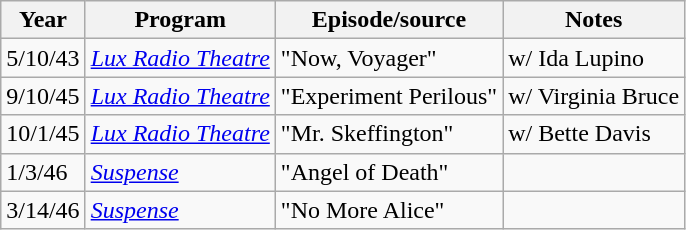<table class="wikitable">
<tr>
<th>Year</th>
<th>Program</th>
<th>Episode/source</th>
<th>Notes</th>
</tr>
<tr>
<td>5/10/43</td>
<td><em><a href='#'>Lux Radio Theatre</a></em></td>
<td>"Now, Voyager"</td>
<td>w/ Ida Lupino</td>
</tr>
<tr>
<td>9/10/45</td>
<td><em><a href='#'>Lux Radio Theatre</a></em></td>
<td>"Experiment Perilous"</td>
<td>w/ Virginia Bruce</td>
</tr>
<tr>
<td>10/1/45</td>
<td><em><a href='#'>Lux Radio Theatre</a></em></td>
<td>"Mr. Skeffington"</td>
<td>w/ Bette Davis</td>
</tr>
<tr>
<td>1/3/46</td>
<td><em><a href='#'>Suspense</a></em></td>
<td>"Angel of Death"</td>
<td></td>
</tr>
<tr>
<td>3/14/46</td>
<td><em><a href='#'>Suspense</a></em></td>
<td>"No More Alice"</td>
<td></td>
</tr>
</table>
